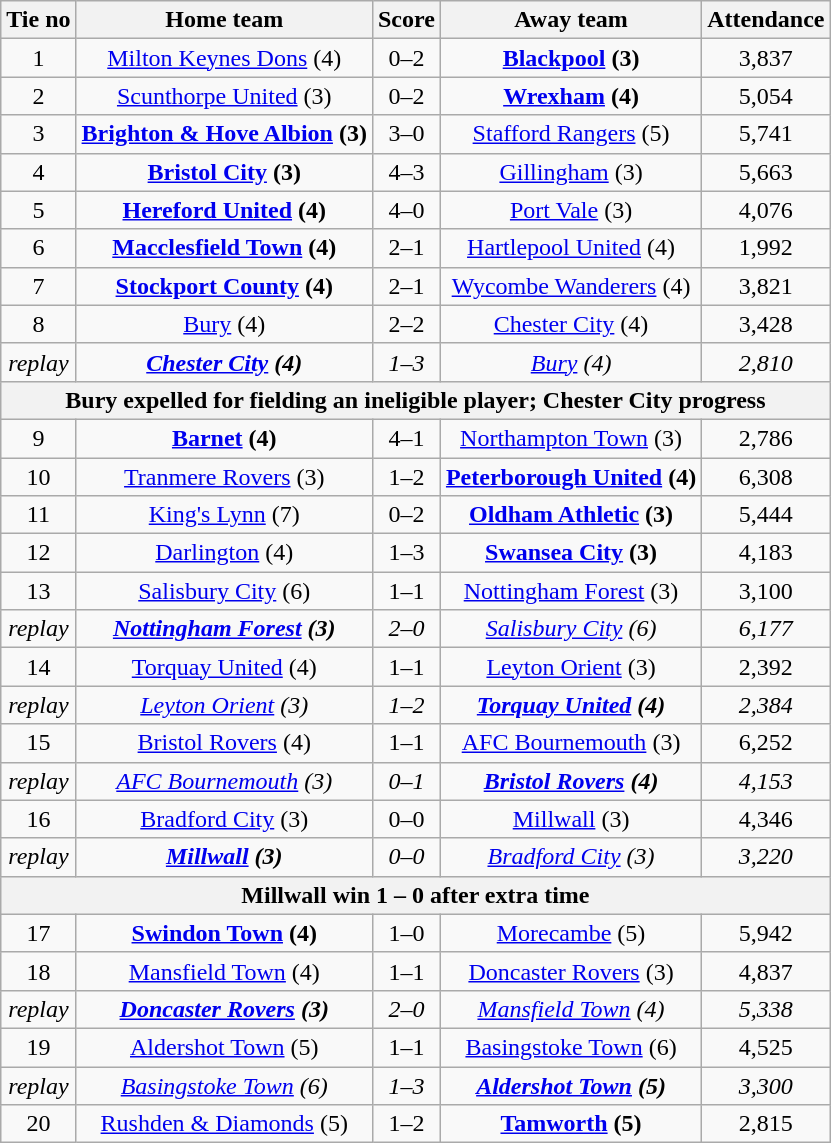<table class="wikitable" style="text-align: center">
<tr>
<th>Tie no</th>
<th>Home team</th>
<th>Score</th>
<th>Away team</th>
<th>Attendance</th>
</tr>
<tr>
<td>1</td>
<td><a href='#'>Milton Keynes Dons</a> (4)</td>
<td>0–2</td>
<td><strong><a href='#'>Blackpool</a> (3)</strong></td>
<td>3,837</td>
</tr>
<tr>
<td>2</td>
<td><a href='#'>Scunthorpe United</a> (3)</td>
<td>0–2</td>
<td><strong><a href='#'>Wrexham</a> (4)</strong></td>
<td>5,054</td>
</tr>
<tr>
<td>3</td>
<td><strong><a href='#'>Brighton & Hove Albion</a> (3)</strong></td>
<td>3–0</td>
<td><a href='#'>Stafford Rangers</a> (5)</td>
<td>5,741</td>
</tr>
<tr>
<td>4</td>
<td><strong><a href='#'>Bristol City</a> (3)</strong></td>
<td>4–3</td>
<td><a href='#'>Gillingham</a> (3)</td>
<td>5,663</td>
</tr>
<tr>
<td>5</td>
<td><strong><a href='#'>Hereford United</a> (4)</strong></td>
<td>4–0</td>
<td><a href='#'>Port Vale</a> (3)</td>
<td>4,076</td>
</tr>
<tr>
<td>6</td>
<td><strong><a href='#'>Macclesfield Town</a> (4)</strong></td>
<td>2–1</td>
<td><a href='#'>Hartlepool United</a> (4)</td>
<td>1,992</td>
</tr>
<tr>
<td>7</td>
<td><strong><a href='#'>Stockport County</a> (4)</strong></td>
<td>2–1</td>
<td><a href='#'>Wycombe Wanderers</a> (4)</td>
<td>3,821</td>
</tr>
<tr>
<td>8</td>
<td><a href='#'>Bury</a> (4)</td>
<td>2–2</td>
<td><a href='#'>Chester City</a> (4)</td>
<td>3,428</td>
</tr>
<tr>
<td><em>replay</em></td>
<td><strong><em><a href='#'>Chester City</a> (4)</em></strong></td>
<td><em>1–3</em></td>
<td><em><a href='#'>Bury</a> (4)</em></td>
<td><em>2,810</em></td>
</tr>
<tr>
<th colspan=5>Bury expelled for fielding an ineligible player; Chester City progress</th>
</tr>
<tr>
<td>9</td>
<td><strong><a href='#'>Barnet</a> (4)</strong></td>
<td>4–1</td>
<td><a href='#'>Northampton Town</a> (3)</td>
<td>2,786</td>
</tr>
<tr>
<td>10</td>
<td><a href='#'>Tranmere Rovers</a> (3)</td>
<td>1–2</td>
<td><strong><a href='#'>Peterborough United</a> (4)</strong></td>
<td>6,308</td>
</tr>
<tr>
<td>11</td>
<td><a href='#'>King's Lynn</a> (7)</td>
<td>0–2</td>
<td><strong><a href='#'>Oldham Athletic</a> (3)</strong></td>
<td>5,444</td>
</tr>
<tr>
<td>12</td>
<td><a href='#'>Darlington</a> (4)</td>
<td>1–3</td>
<td><strong><a href='#'>Swansea City</a> (3)</strong></td>
<td>4,183</td>
</tr>
<tr>
<td>13</td>
<td><a href='#'>Salisbury City</a> (6)</td>
<td>1–1</td>
<td><a href='#'>Nottingham Forest</a> (3)</td>
<td>3,100</td>
</tr>
<tr>
<td><em>replay</em></td>
<td><strong><em><a href='#'>Nottingham Forest</a> (3)</em></strong></td>
<td><em>2–0</em></td>
<td><em><a href='#'>Salisbury City</a> (6)</em></td>
<td><em>6,177</em></td>
</tr>
<tr>
<td>14</td>
<td><a href='#'>Torquay United</a> (4)</td>
<td>1–1</td>
<td><a href='#'>Leyton Orient</a> (3)</td>
<td>2,392</td>
</tr>
<tr>
<td><em>replay</em></td>
<td><em><a href='#'>Leyton Orient</a> (3)</em></td>
<td><em>1–2</em></td>
<td><strong><em><a href='#'>Torquay United</a> (4)</em></strong></td>
<td><em>2,384</em></td>
</tr>
<tr>
<td>15</td>
<td><a href='#'>Bristol Rovers</a> (4)</td>
<td>1–1</td>
<td><a href='#'>AFC Bournemouth</a> (3)</td>
<td>6,252</td>
</tr>
<tr>
<td><em>replay</em></td>
<td><em><a href='#'>AFC Bournemouth</a> (3)</em></td>
<td><em>0–1</em></td>
<td><strong><em><a href='#'>Bristol Rovers</a> (4)</em></strong></td>
<td><em>4,153</em></td>
</tr>
<tr>
<td>16</td>
<td><a href='#'>Bradford City</a> (3)</td>
<td>0–0</td>
<td><a href='#'>Millwall</a> (3)</td>
<td>4,346</td>
</tr>
<tr>
<td><em>replay</em></td>
<td><strong><em><a href='#'>Millwall</a> (3)</em></strong></td>
<td><em>0–0</em></td>
<td><em><a href='#'>Bradford City</a> (3)</em></td>
<td><em>3,220</em></td>
</tr>
<tr>
<th colspan="5">Millwall win 1 – 0 after extra time</th>
</tr>
<tr>
<td>17</td>
<td><strong><a href='#'>Swindon Town</a> (4)</strong></td>
<td>1–0</td>
<td><a href='#'>Morecambe</a> (5)</td>
<td>5,942</td>
</tr>
<tr>
<td>18</td>
<td><a href='#'>Mansfield Town</a> (4)</td>
<td>1–1</td>
<td><a href='#'>Doncaster Rovers</a> (3)</td>
<td>4,837</td>
</tr>
<tr>
<td><em>replay</em></td>
<td><strong><em><a href='#'>Doncaster Rovers</a> (3)</em></strong></td>
<td><em>2–0</em></td>
<td><em><a href='#'>Mansfield Town</a> (4)</em></td>
<td><em>5,338</em></td>
</tr>
<tr>
<td>19</td>
<td><a href='#'>Aldershot Town</a> (5)</td>
<td>1–1</td>
<td><a href='#'>Basingstoke Town</a> (6)</td>
<td>4,525</td>
</tr>
<tr>
<td><em>replay</em></td>
<td><em><a href='#'>Basingstoke Town</a> (6)</em></td>
<td><em>1–3</em></td>
<td><strong><em><a href='#'>Aldershot Town</a> (5)</em></strong></td>
<td><em>3,300</em></td>
</tr>
<tr>
<td>20</td>
<td><a href='#'>Rushden & Diamonds</a> (5)</td>
<td>1–2</td>
<td><strong><a href='#'>Tamworth</a> (5)</strong></td>
<td>2,815</td>
</tr>
</table>
